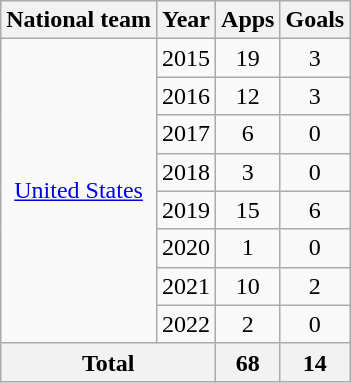<table class="wikitable" style="text-align: center">
<tr>
<th>National team</th>
<th>Year</th>
<th>Apps</th>
<th>Goals</th>
</tr>
<tr>
<td rowspan=8><a href='#'>United States</a></td>
<td>2015</td>
<td>19</td>
<td>3</td>
</tr>
<tr>
<td>2016</td>
<td>12</td>
<td>3</td>
</tr>
<tr>
<td>2017</td>
<td>6</td>
<td>0</td>
</tr>
<tr>
<td>2018</td>
<td>3</td>
<td>0</td>
</tr>
<tr>
<td>2019</td>
<td>15</td>
<td>6</td>
</tr>
<tr>
<td>2020</td>
<td>1</td>
<td>0</td>
</tr>
<tr>
<td>2021</td>
<td>10</td>
<td>2</td>
</tr>
<tr>
<td>2022</td>
<td>2</td>
<td>0</td>
</tr>
<tr>
<th colspan=2>Total</th>
<th>68</th>
<th>14</th>
</tr>
</table>
